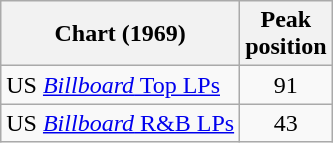<table class="wikitable">
<tr>
<th>Chart (1969)</th>
<th>Peak<br>position</th>
</tr>
<tr>
<td>US <a href='#'><em>Billboard</em> Top LPs</a></td>
<td align="center">91</td>
</tr>
<tr>
<td>US <a href='#'><em>Billboard</em> R&B LPs</a></td>
<td align="center">43</td>
</tr>
</table>
